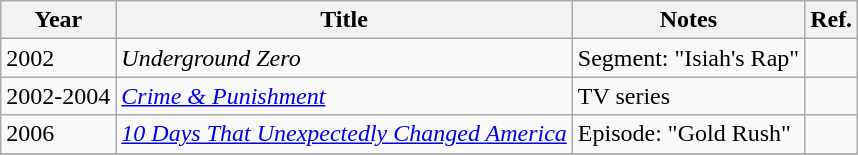<table class="wikitable">
<tr>
<th>Year</th>
<th>Title</th>
<th>Notes</th>
<th>Ref.</th>
</tr>
<tr>
<td>2002</td>
<td><em>Underground Zero</em></td>
<td>Segment: "Isiah's Rap"</td>
<td></td>
</tr>
<tr>
<td>2002-2004</td>
<td><em><a href='#'>Crime & Punishment</a></em></td>
<td>TV series</td>
<td></td>
</tr>
<tr>
<td>2006</td>
<td><em><a href='#'>10 Days That Unexpectedly Changed America</a></em></td>
<td>Episode: "Gold Rush"</td>
<td></td>
</tr>
<tr>
</tr>
</table>
